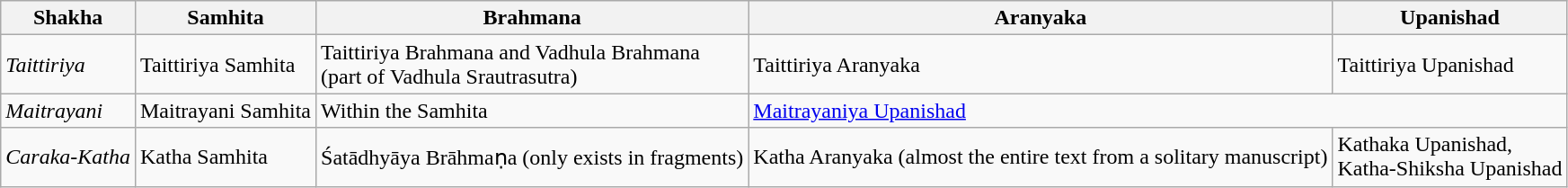<table class="wikitable">
<tr>
<th>Shakha</th>
<th>Samhita</th>
<th>Brahmana</th>
<th>Aranyaka</th>
<th>Upanishad</th>
</tr>
<tr>
<td><em>Taittiriya</em></td>
<td>Taittiriya Samhita</td>
<td>Taittiriya Brahmana and Vadhula Brahmana<br>(part of Vadhula Srautrasutra)</td>
<td>Taittiriya Aranyaka</td>
<td>Taittiriya Upanishad</td>
</tr>
<tr>
<td><em>Maitrayani</em></td>
<td>Maitrayani Samhita</td>
<td>Within the Samhita</td>
<td colspan="2"><a href='#'>Maitrayaniya Upanishad</a></td>
</tr>
<tr>
<td><em>Caraka-Katha</em></td>
<td>Katha Samhita</td>
<td>Śatādhyāya Brāhmaṇa (only exists in fragments)</td>
<td>Katha Aranyaka (almost the entire text from a solitary manuscript)</td>
<td>Kathaka Upanishad,<br>Katha-Shiksha Upanishad</td>
</tr>
</table>
